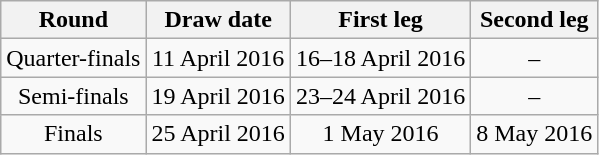<table class="wikitable" border="1">
<tr align="center">
<th>Round</th>
<th>Draw date</th>
<th>First leg</th>
<th>Second leg</th>
</tr>
<tr align="center">
<td>Quarter-finals</td>
<td>11 April 2016</td>
<td>16–18 April 2016</td>
<td>–</td>
</tr>
<tr align="center">
<td>Semi-finals</td>
<td>19 April 2016</td>
<td>23–24 April 2016</td>
<td>–</td>
</tr>
<tr align="center">
<td>Finals</td>
<td>25 April 2016</td>
<td>1 May 2016</td>
<td>8 May 2016</td>
</tr>
</table>
